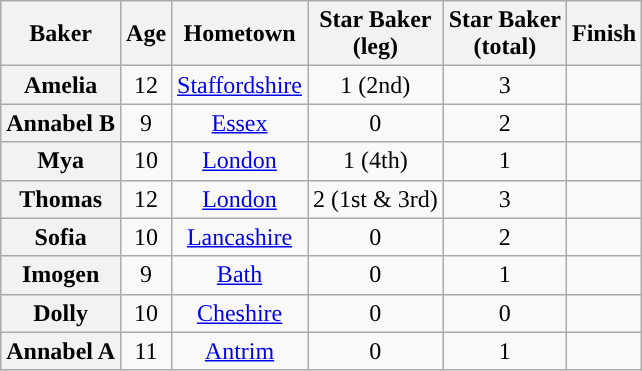<table class="wikitable sortable" style="text-align:center">
<tr>
<th scope="col">Baker</th>
<th scope="col">Age</th>
<th scope="col">Hometown</th>
<th scope="col">Star Baker<br>(leg)</th>
<th scope="col">Star Baker<br>(total)</th>
<th scope="col">Finish</th>
</tr>
<tr>
<th scope="row">Amelia</th>
<td>12</td>
<td><a href='#'>Staffordshire</a></td>
<td>1 (2nd)</td>
<td>3</td>
<td></td>
</tr>
<tr>
<th scope="row">Annabel B</th>
<td>9</td>
<td><a href='#'>Essex</a></td>
<td>0</td>
<td>2</td>
<td></td>
</tr>
<tr>
<th scope="row">Mya</th>
<td>10</td>
<td><a href='#'>London</a></td>
<td>1 (4th)</td>
<td>1</td>
<td></td>
</tr>
<tr>
<th scope="row">Thomas</th>
<td>12</td>
<td><a href='#'>London</a></td>
<td>2 (1st & 3rd)</td>
<td>3</td>
<td></td>
</tr>
<tr>
<th scope="row">Sofia</th>
<td>10</td>
<td><a href='#'>Lancashire</a></td>
<td>0</td>
<td>2</td>
<td></td>
</tr>
<tr>
<th scope="row">Imogen</th>
<td>9</td>
<td><a href='#'>Bath</a></td>
<td>0</td>
<td>1</td>
<td></td>
</tr>
<tr>
<th scope="row">Dolly</th>
<td>10</td>
<td><a href='#'>Cheshire</a></td>
<td>0</td>
<td>0</td>
<td></td>
</tr>
<tr>
<th scope="row">Annabel A</th>
<td>11</td>
<td><a href='#'>Antrim</a></td>
<td>0</td>
<td>1</td>
<td></td>
</tr>
</table>
